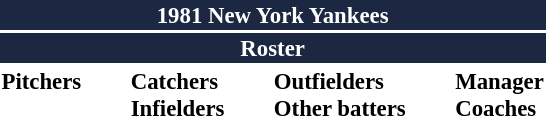<table class="toccolours" style="font-size: 95%;">
<tr>
<th colspan="10" style="background-color: #1c2841; color: white; text-align: center;">1981 New York Yankees</th>
</tr>
<tr>
<td colspan="10" style="background-color:#1c2841; color: white; text-align: center;"><strong>Roster</strong></td>
</tr>
<tr>
<td valign="top"><strong>Pitchers</strong><br>














</td>
<td width = "25px"></td>
<td valign="top"><strong>Catchers</strong><br>


<strong>Infielders</strong>











</td>
<td width = "25px"></td>
<td valign="top"><strong>Outfielders</strong><br>






<strong>Other batters</strong>
</td>
<td width = "25px"></td>
<td valign="top"><strong>Manager</strong><br>

<strong>Coaches</strong>







</td>
</tr>
</table>
